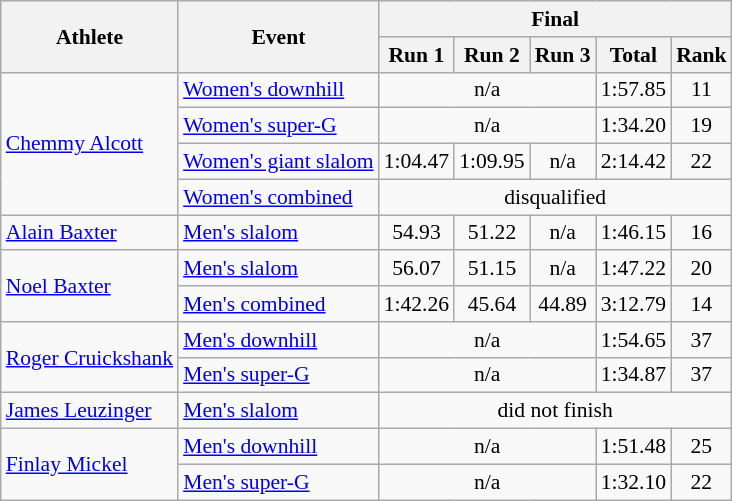<table class="wikitable" style="font-size:90%">
<tr>
<th rowspan="2">Athlete</th>
<th rowspan="2">Event</th>
<th colspan="5">Final</th>
</tr>
<tr>
<th>Run 1</th>
<th>Run 2</th>
<th>Run 3</th>
<th>Total</th>
<th>Rank</th>
</tr>
<tr>
<td rowspan=4><a href='#'>Chemmy Alcott</a></td>
<td><a href='#'>Women's downhill</a></td>
<td colspan=3 align="center">n/a</td>
<td align="center">1:57.85</td>
<td align="center">11</td>
</tr>
<tr>
<td><a href='#'>Women's super-G</a></td>
<td colspan=3 align="center">n/a</td>
<td align="center">1:34.20</td>
<td align="center">19</td>
</tr>
<tr>
<td><a href='#'>Women's giant slalom</a></td>
<td align="center">1:04.47</td>
<td align="center">1:09.95</td>
<td align="center">n/a</td>
<td align="center">2:14.42</td>
<td align="center">22</td>
</tr>
<tr>
<td><a href='#'>Women's combined</a></td>
<td colspan=5 align="center">disqualified</td>
</tr>
<tr>
<td><a href='#'>Alain Baxter</a></td>
<td><a href='#'>Men's slalom</a></td>
<td align="center">54.93</td>
<td align="center">51.22</td>
<td align="center">n/a</td>
<td align="center">1:46.15</td>
<td align="center">16</td>
</tr>
<tr>
<td rowspan=2><a href='#'>Noel Baxter</a></td>
<td><a href='#'>Men's slalom</a></td>
<td align="center">56.07</td>
<td align="center">51.15</td>
<td align="center">n/a</td>
<td align="center">1:47.22</td>
<td align="center">20</td>
</tr>
<tr>
<td><a href='#'>Men's combined</a></td>
<td align="center">1:42.26</td>
<td align="center">45.64</td>
<td align="center">44.89</td>
<td align="center">3:12.79</td>
<td align="center">14</td>
</tr>
<tr>
<td rowspan=2><a href='#'>Roger Cruickshank</a></td>
<td><a href='#'>Men's downhill</a></td>
<td colspan=3 align="center">n/a</td>
<td align="center">1:54.65</td>
<td align="center">37</td>
</tr>
<tr>
<td><a href='#'>Men's super-G</a></td>
<td colspan=3 align="center">n/a</td>
<td align="center">1:34.87</td>
<td align="center">37</td>
</tr>
<tr>
<td><a href='#'>James Leuzinger</a></td>
<td><a href='#'>Men's slalom</a></td>
<td colspan=5 align="center">did not finish</td>
</tr>
<tr>
<td rowspan=2><a href='#'>Finlay Mickel</a></td>
<td><a href='#'>Men's downhill</a></td>
<td colspan=3 align="center">n/a</td>
<td align="center">1:51.48</td>
<td align="center">25</td>
</tr>
<tr>
<td><a href='#'>Men's super-G</a></td>
<td colspan=3 align="center">n/a</td>
<td align="center">1:32.10</td>
<td align="center">22</td>
</tr>
</table>
